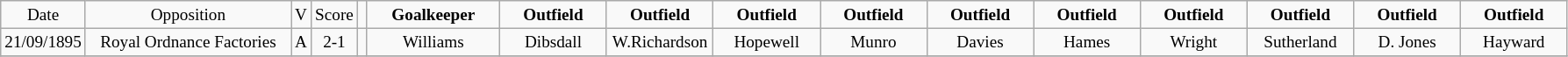<table class="wikitable" style="font-size: 80%; text-align: center;">
<tr style="text-align:center;">
<td style="width:10px;; ">Date</td>
<td style="width:150px; ">Opposition</td>
<td style="width:5px;; ">V</td>
<td style="width:5px;; ">Score</td>
<td style="width:1px;; text-align:center;"></td>
<td style="width:95px; "><strong>Goalkeeper</strong></td>
<td style="width:75px; "><strong>Outfield</strong></td>
<td style="width:75px; "><strong>Outfield</strong></td>
<td style="width:75px; "><strong>Outfield</strong></td>
<td style="width:75px; "><strong>Outfield</strong></td>
<td style="width:75px; "><strong>Outfield</strong></td>
<td style="width:75px; "><strong>Outfield</strong></td>
<td style="width:75px; "><strong>Outfield</strong></td>
<td style="width:75px; "><strong>Outfield</strong></td>
<td style="width:75px; "><strong>Outfield</strong></td>
<td style="width:75px; "><strong>Outfield</strong></td>
</tr>
<tr>
<td>21/09/1895</td>
<td>Royal Ordnance Factories</td>
<td>A</td>
<td>2-1</td>
<td></td>
<td>Williams</td>
<td>Dibsdall</td>
<td>W.Richardson</td>
<td>Hopewell</td>
<td>Munro</td>
<td>Davies</td>
<td>Hames</td>
<td>Wright</td>
<td>Sutherland</td>
<td>D. Jones</td>
<td>Hayward</td>
</tr>
<tr>
</tr>
</table>
